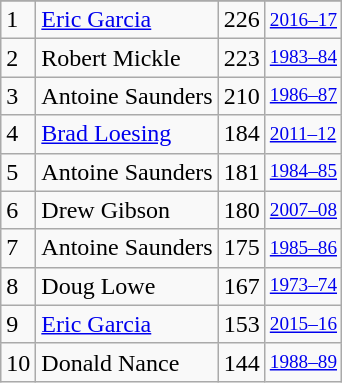<table class="wikitable">
<tr>
</tr>
<tr>
<td>1</td>
<td><a href='#'>Eric Garcia</a></td>
<td>226</td>
<td style="font-size:80%;"><a href='#'>2016–17</a></td>
</tr>
<tr>
<td>2</td>
<td>Robert Mickle</td>
<td>223</td>
<td style="font-size:80%;"><a href='#'>1983–84</a></td>
</tr>
<tr>
<td>3</td>
<td>Antoine Saunders</td>
<td>210</td>
<td style="font-size:80%;"><a href='#'>1986–87</a></td>
</tr>
<tr>
<td>4</td>
<td><a href='#'>Brad Loesing</a></td>
<td>184</td>
<td style="font-size:80%;"><a href='#'>2011–12</a></td>
</tr>
<tr>
<td>5</td>
<td>Antoine Saunders</td>
<td>181</td>
<td style="font-size:80%;"><a href='#'>1984–85</a></td>
</tr>
<tr>
<td>6</td>
<td>Drew Gibson</td>
<td>180</td>
<td style="font-size:80%;"><a href='#'>2007–08</a></td>
</tr>
<tr>
<td>7</td>
<td>Antoine Saunders</td>
<td>175</td>
<td style="font-size:80%;"><a href='#'>1985–86</a></td>
</tr>
<tr>
<td>8</td>
<td>Doug Lowe</td>
<td>167</td>
<td style="font-size:80%;"><a href='#'>1973–74</a></td>
</tr>
<tr>
<td>9</td>
<td><a href='#'>Eric Garcia</a></td>
<td>153</td>
<td style="font-size:80%;"><a href='#'>2015–16</a></td>
</tr>
<tr>
<td>10</td>
<td>Donald Nance</td>
<td>144</td>
<td style="font-size:80%;"><a href='#'>1988–89</a></td>
</tr>
</table>
